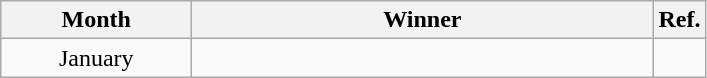<table class="wikitable" border="1">
<tr>
<th width=120px>Month</th>
<th width=300px>Winner</th>
<th>Ref.</th>
</tr>
<tr>
<td align=center>January</td>
<td></td>
<td align=center></td>
</tr>
</table>
